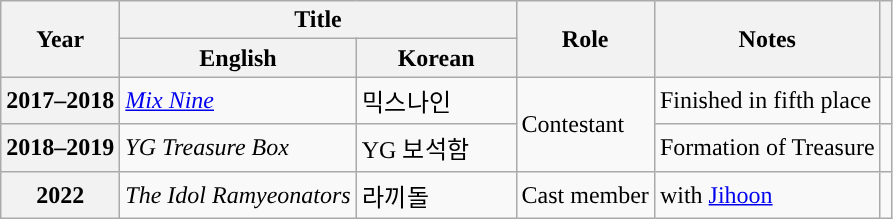<table class="wikitable sortable plainrowheaders">
<tr>
<th scope="col" rowspan="2">Year</th>
<th scope="col" colspan="2">Title</th>
<th scope="col" rowspan="2">Role</th>
<th scope="col" rowspan="2">Notes</th>
<th scope="col" rowspan="2" class="unsortable"></th>
</tr>
<tr>
<th scope="col">English</th>
<th scope="col" style="width:6.2em;">Korean</th>
</tr>
<tr>
<th scope="row">2017–2018</th>
<td><em><a href='#'>Mix Nine</a></em></td>
<td>믹스나인</td>
<td rowspan="2">Contestant</td>
<td>Finished in fifth place</td>
<td style="text-align:center"></td>
</tr>
<tr>
<th scope="row">2018–2019</th>
<td><em>YG Treasure Box</em></td>
<td>YG 보석함</td>
<td>Formation of Treasure</td>
<td style="text-align:center"></td>
</tr>
<tr>
<th scope="row">2022</th>
<td><em>The Idol Ramyeonators</em></td>
<td>라끼돌</td>
<td>Cast member</td>
<td>with <a href='#'>Jihoon</a></td>
<td style="text-align:center"></td>
</tr>
</table>
